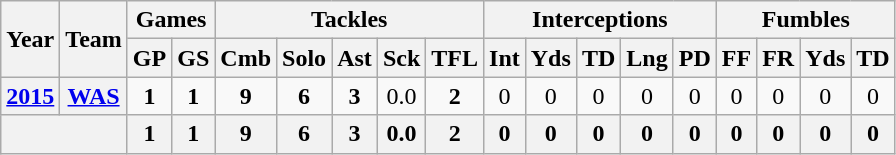<table class="wikitable" style="text-align:center">
<tr>
<th rowspan="2">Year</th>
<th rowspan="2">Team</th>
<th colspan="2">Games</th>
<th colspan="5">Tackles</th>
<th colspan="5">Interceptions</th>
<th colspan="4">Fumbles</th>
</tr>
<tr>
<th>GP</th>
<th>GS</th>
<th>Cmb</th>
<th>Solo</th>
<th>Ast</th>
<th>Sck</th>
<th>TFL</th>
<th>Int</th>
<th>Yds</th>
<th>TD</th>
<th>Lng</th>
<th>PD</th>
<th>FF</th>
<th>FR</th>
<th>Yds</th>
<th>TD</th>
</tr>
<tr>
<th><a href='#'>2015</a></th>
<th><a href='#'>WAS</a></th>
<td><strong>1</strong></td>
<td><strong>1</strong></td>
<td><strong>9</strong></td>
<td><strong>6</strong></td>
<td><strong>3</strong></td>
<td>0.0</td>
<td><strong>2</strong></td>
<td>0</td>
<td>0</td>
<td>0</td>
<td>0</td>
<td>0</td>
<td>0</td>
<td>0</td>
<td>0</td>
<td>0</td>
</tr>
<tr>
<th colspan="2"></th>
<th>1</th>
<th>1</th>
<th>9</th>
<th>6</th>
<th>3</th>
<th>0.0</th>
<th>2</th>
<th>0</th>
<th>0</th>
<th>0</th>
<th>0</th>
<th>0</th>
<th>0</th>
<th>0</th>
<th>0</th>
<th>0</th>
</tr>
</table>
